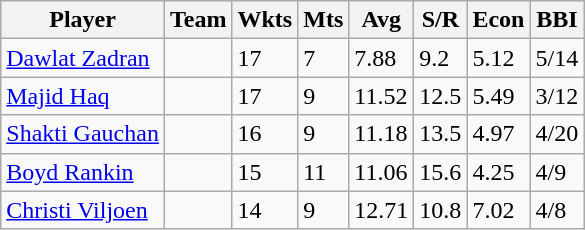<table class="wikitable">
<tr>
<th>Player</th>
<th>Team</th>
<th>Wkts</th>
<th>Mts</th>
<th>Avg</th>
<th>S/R</th>
<th>Econ</th>
<th>BBI</th>
</tr>
<tr>
<td><a href='#'>Dawlat Zadran</a></td>
<td></td>
<td>17</td>
<td>7</td>
<td>7.88</td>
<td>9.2</td>
<td>5.12</td>
<td>5/14</td>
</tr>
<tr>
<td><a href='#'>Majid Haq</a></td>
<td></td>
<td>17</td>
<td>9</td>
<td>11.52</td>
<td>12.5</td>
<td>5.49</td>
<td>3/12</td>
</tr>
<tr>
<td><a href='#'>Shakti Gauchan</a></td>
<td></td>
<td>16</td>
<td>9</td>
<td>11.18</td>
<td>13.5</td>
<td>4.97</td>
<td>4/20</td>
</tr>
<tr>
<td><a href='#'>Boyd Rankin</a></td>
<td></td>
<td>15</td>
<td>11</td>
<td>11.06</td>
<td>15.6</td>
<td>4.25</td>
<td>4/9</td>
</tr>
<tr>
<td><a href='#'>Christi Viljoen</a></td>
<td></td>
<td>14</td>
<td>9</td>
<td>12.71</td>
<td>10.8</td>
<td>7.02</td>
<td>4/8</td>
</tr>
</table>
